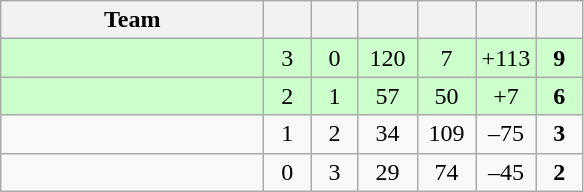<table class="wikitable" style="text-align:center;">
<tr>
<th style="width:10.5em;">Team</th>
<th style="width:1.5em;"></th>
<th style="width:1.5em;"></th>
<th style="width:2.0em;"></th>
<th style="width:2.0em;"></th>
<th style="width:2.0em;"></th>
<th style="width:1.5em;"></th>
</tr>
<tr bgcolor=#cfc>
<td align="left"></td>
<td>3</td>
<td>0</td>
<td>120</td>
<td>7</td>
<td>+113</td>
<td><strong>9</strong></td>
</tr>
<tr bgcolor=#cfc>
<td align="left"></td>
<td>2</td>
<td>1</td>
<td>57</td>
<td>50</td>
<td>+7</td>
<td><strong>6</strong></td>
</tr>
<tr>
<td align="left"></td>
<td>1</td>
<td>2</td>
<td>34</td>
<td>109</td>
<td>–75</td>
<td><strong>3</strong></td>
</tr>
<tr>
<td align="left"></td>
<td>0</td>
<td>3</td>
<td>29</td>
<td>74</td>
<td>–45</td>
<td><strong>2</strong></td>
</tr>
</table>
